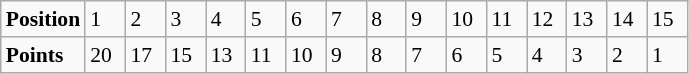<table class="wikitable" style="font-size: 90%;">
<tr>
<td><strong>Position</strong></td>
<td width=20>1</td>
<td width=20>2</td>
<td width=20>3</td>
<td width=20>4</td>
<td width=20>5</td>
<td width=20>6</td>
<td width=20>7</td>
<td width=20>8</td>
<td width=20>9</td>
<td width=20>10</td>
<td width=20>11</td>
<td width=20>12</td>
<td width=20>13</td>
<td width=20>14</td>
<td width=20>15</td>
</tr>
<tr>
<td><strong>Points</strong></td>
<td>20</td>
<td>17</td>
<td>15</td>
<td>13</td>
<td>11</td>
<td>10</td>
<td>9</td>
<td>8</td>
<td>7</td>
<td>6</td>
<td>5</td>
<td>4</td>
<td>3</td>
<td>2</td>
<td>1</td>
</tr>
</table>
